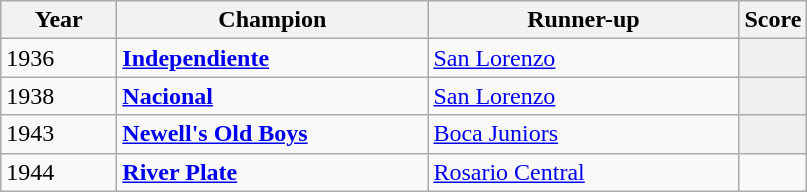<table class="wikitable" style="width: ; font-size: ">
<tr>
<th width=70px>Year</th>
<th width=200px>Champion</th>
<th width=200px>Runner-up</th>
<th width=>Score</th>
</tr>
<tr>
<td>1936</td>
<td> <strong><a href='#'>Independiente</a></strong></td>
<td> <a href='#'>San Lorenzo</a></td>
<td bgcolor= #efefef></td>
</tr>
<tr>
<td>1938</td>
<td> <strong><a href='#'>Nacional</a></strong> </td>
<td> <a href='#'>San Lorenzo</a></td>
<td bgcolor= #efefef></td>
</tr>
<tr>
<td>1943</td>
<td> <strong><a href='#'>Newell's Old Boys</a></strong> </td>
<td> <a href='#'>Boca Juniors</a></td>
<td bgcolor= #efefef></td>
</tr>
<tr>
<td>1944</td>
<td> <strong><a href='#'>River Plate</a></strong></td>
<td> <a href='#'>Rosario Central</a></td>
<td></td>
</tr>
</table>
